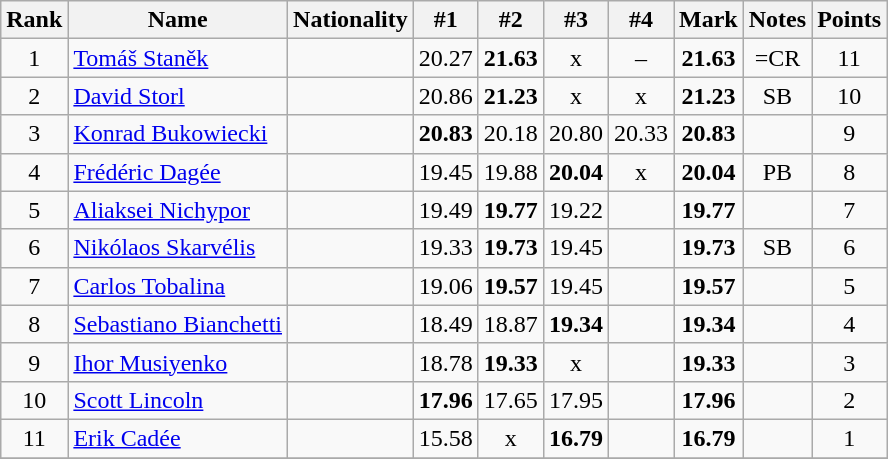<table class="wikitable sortable" style="text-align:center">
<tr>
<th>Rank</th>
<th>Name</th>
<th>Nationality</th>
<th>#1</th>
<th>#2</th>
<th>#3</th>
<th>#4</th>
<th>Mark</th>
<th>Notes</th>
<th>Points</th>
</tr>
<tr>
<td>1</td>
<td align=left><a href='#'>Tomáš Staněk</a></td>
<td align=left></td>
<td>20.27</td>
<td><strong>21.63</strong></td>
<td>x</td>
<td>–</td>
<td><strong>21.63</strong></td>
<td>=CR</td>
<td>11</td>
</tr>
<tr>
<td>2</td>
<td align=left><a href='#'>David Storl</a></td>
<td align=left></td>
<td>20.86</td>
<td><strong>21.23</strong></td>
<td>x</td>
<td>x</td>
<td><strong>21.23</strong></td>
<td>SB</td>
<td>10</td>
</tr>
<tr>
<td>3</td>
<td align=left><a href='#'>Konrad Bukowiecki</a></td>
<td align=left></td>
<td><strong>20.83</strong></td>
<td>20.18</td>
<td>20.80</td>
<td>20.33</td>
<td><strong>20.83</strong></td>
<td></td>
<td>9</td>
</tr>
<tr>
<td>4</td>
<td align=left><a href='#'>Frédéric Dagée</a></td>
<td align=left></td>
<td>19.45</td>
<td>19.88</td>
<td><strong>20.04</strong></td>
<td>x</td>
<td><strong>20.04</strong></td>
<td>PB</td>
<td>8</td>
</tr>
<tr>
<td>5</td>
<td align=left><a href='#'>Aliaksei Nichypor</a></td>
<td align=left></td>
<td>19.49</td>
<td><strong>19.77</strong></td>
<td>19.22</td>
<td></td>
<td><strong>19.77</strong></td>
<td></td>
<td>7</td>
</tr>
<tr>
<td>6</td>
<td align=left><a href='#'>Nikólaos Skarvélis</a></td>
<td align=left></td>
<td>19.33</td>
<td><strong>19.73</strong></td>
<td>19.45</td>
<td></td>
<td><strong>19.73</strong></td>
<td>SB</td>
<td>6</td>
</tr>
<tr>
<td>7</td>
<td align=left><a href='#'>Carlos Tobalina</a></td>
<td align=left></td>
<td>19.06</td>
<td><strong>19.57</strong></td>
<td>19.45</td>
<td></td>
<td><strong>19.57</strong></td>
<td></td>
<td>5</td>
</tr>
<tr>
<td>8</td>
<td align=left><a href='#'>Sebastiano Bianchetti</a></td>
<td align=left></td>
<td>18.49</td>
<td>18.87</td>
<td><strong>19.34</strong></td>
<td></td>
<td><strong>19.34</strong></td>
<td></td>
<td>4</td>
</tr>
<tr>
<td>9</td>
<td align=left><a href='#'>Ihor Musiyenko</a></td>
<td align=left></td>
<td>18.78</td>
<td><strong>19.33</strong></td>
<td>x</td>
<td></td>
<td><strong>19.33</strong></td>
<td></td>
<td>3</td>
</tr>
<tr>
<td>10</td>
<td align=left><a href='#'>Scott Lincoln</a></td>
<td align=left></td>
<td><strong>17.96</strong></td>
<td>17.65</td>
<td>17.95</td>
<td></td>
<td><strong>17.96</strong></td>
<td></td>
<td>2</td>
</tr>
<tr>
<td>11</td>
<td align=left><a href='#'>Erik Cadée</a></td>
<td align=left></td>
<td>15.58</td>
<td>x</td>
<td><strong>16.79</strong></td>
<td></td>
<td><strong>16.79</strong></td>
<td></td>
<td>1</td>
</tr>
<tr>
</tr>
</table>
